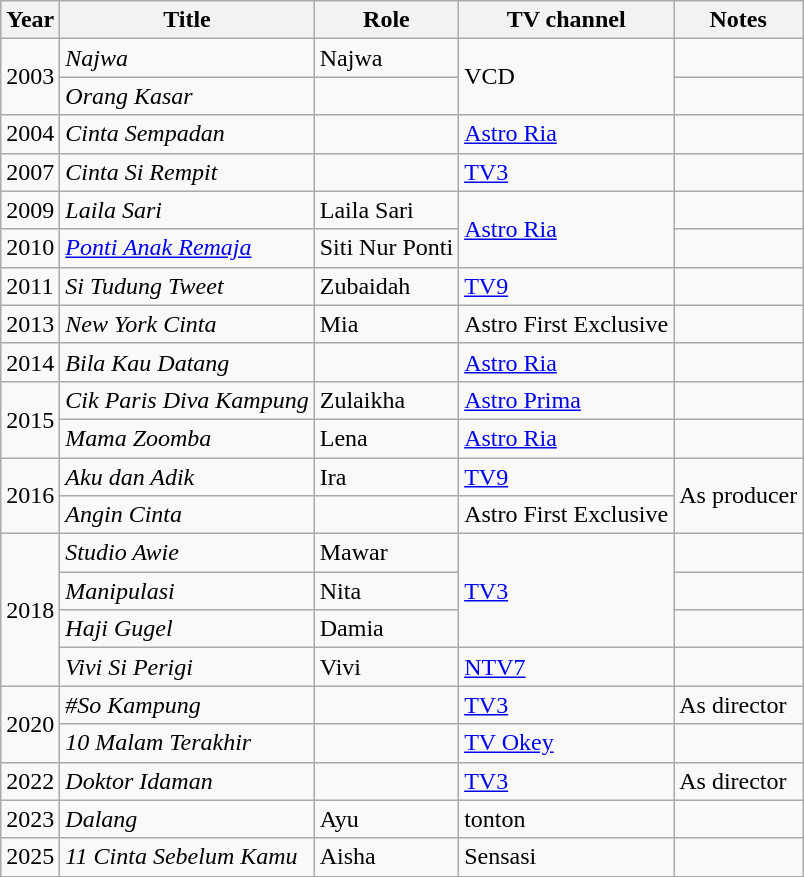<table class="wikitable">
<tr>
<th>Year</th>
<th>Title</th>
<th>Role</th>
<th>TV channel</th>
<th>Notes</th>
</tr>
<tr>
<td rowspan="2">2003</td>
<td><em>Najwa</em></td>
<td>Najwa</td>
<td rowspan="2">VCD</td>
<td></td>
</tr>
<tr>
<td><em>Orang Kasar</em></td>
<td></td>
<td></td>
</tr>
<tr>
<td>2004</td>
<td><em>Cinta Sempadan</em></td>
<td></td>
<td><a href='#'>Astro Ria</a></td>
<td></td>
</tr>
<tr>
<td>2007</td>
<td><em>Cinta Si Rempit</em></td>
<td></td>
<td><a href='#'>TV3</a></td>
<td></td>
</tr>
<tr>
<td>2009</td>
<td><em>Laila Sari</em></td>
<td>Laila Sari</td>
<td rowspan="2"><a href='#'>Astro Ria</a></td>
<td></td>
</tr>
<tr>
<td>2010</td>
<td><em><a href='#'>Ponti Anak Remaja</a></em></td>
<td>Siti Nur Ponti</td>
<td></td>
</tr>
<tr>
<td>2011</td>
<td><em>Si Tudung Tweet</em></td>
<td>Zubaidah</td>
<td><a href='#'>TV9</a></td>
<td></td>
</tr>
<tr>
<td>2013</td>
<td><em>New York Cinta</em></td>
<td>Mia</td>
<td>Astro First Exclusive</td>
<td></td>
</tr>
<tr>
<td>2014</td>
<td><em>Bila Kau Datang</em></td>
<td></td>
<td><a href='#'>Astro Ria</a></td>
<td></td>
</tr>
<tr>
<td rowspan="2">2015</td>
<td><em>Cik Paris Diva Kampung</em></td>
<td>Zulaikha</td>
<td><a href='#'>Astro Prima</a></td>
<td></td>
</tr>
<tr>
<td><em>Mama Zoomba</em></td>
<td>Lena</td>
<td><a href='#'>Astro Ria</a></td>
<td></td>
</tr>
<tr>
<td rowspan="2">2016</td>
<td><em>Aku dan Adik</em></td>
<td>Ira</td>
<td><a href='#'>TV9</a></td>
<td rowspan="2">As producer</td>
</tr>
<tr>
<td><em>Angin Cinta</em></td>
<td></td>
<td>Astro First Exclusive</td>
</tr>
<tr>
<td rowspan="4">2018</td>
<td><em>Studio Awie</em></td>
<td>Mawar</td>
<td rowspan="3"><a href='#'>TV3</a></td>
<td></td>
</tr>
<tr>
<td><em>Manipulasi</em></td>
<td>Nita</td>
<td></td>
</tr>
<tr>
<td><em>Haji Gugel</em></td>
<td>Damia</td>
<td></td>
</tr>
<tr>
<td><em>Vivi Si Perigi</em></td>
<td>Vivi</td>
<td><a href='#'>NTV7</a></td>
<td></td>
</tr>
<tr>
<td rowspan="2">2020</td>
<td><em>#So Kampung</em></td>
<td></td>
<td><a href='#'>TV3</a></td>
<td>As director</td>
</tr>
<tr>
<td><em>10 Malam Terakhir</em></td>
<td></td>
<td><a href='#'>TV Okey</a></td>
<td></td>
</tr>
<tr>
<td>2022</td>
<td><em>Doktor Idaman</em></td>
<td></td>
<td><a href='#'>TV3</a></td>
<td>As director</td>
</tr>
<tr>
<td>2023</td>
<td><em>Dalang</em></td>
<td>Ayu</td>
<td>tonton</td>
<td></td>
</tr>
<tr>
<td>2025</td>
<td><em>11 Cinta Sebelum Kamu</em></td>
<td>Aisha</td>
<td>Sensasi</td>
<td></td>
</tr>
</table>
